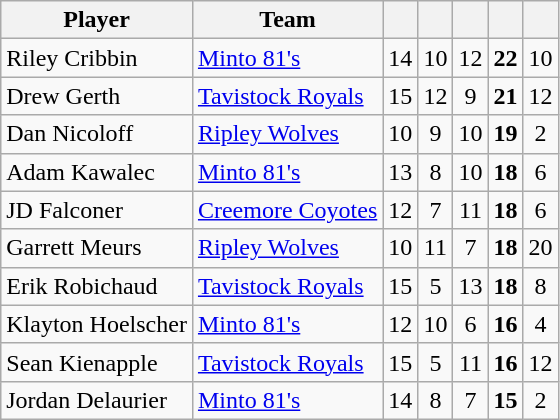<table class="wikitable" style="text-align:center">
<tr>
<th width:30%;">Player</th>
<th width:30%;">Team</th>
<th width:7.5%;"></th>
<th width:7.5%;"></th>
<th width:7.5%;"></th>
<th width:7.5%;"></th>
<th width:7.5%;"></th>
</tr>
<tr>
<td align=left>Riley Cribbin</td>
<td align=left><a href='#'>Minto 81's</a></td>
<td>14</td>
<td>10</td>
<td>12</td>
<td><strong>22</strong></td>
<td>10</td>
</tr>
<tr>
<td align=left>Drew Gerth</td>
<td align=left><a href='#'>Tavistock Royals</a></td>
<td>15</td>
<td>12</td>
<td>9</td>
<td><strong>21</strong></td>
<td>12</td>
</tr>
<tr>
<td align=left>Dan Nicoloff</td>
<td align=left><a href='#'>Ripley Wolves</a></td>
<td>10</td>
<td>9</td>
<td>10</td>
<td><strong>19</strong></td>
<td>2</td>
</tr>
<tr>
<td align=left>Adam Kawalec</td>
<td align=left><a href='#'>Minto 81's</a></td>
<td>13</td>
<td>8</td>
<td>10</td>
<td><strong>18</strong></td>
<td>6</td>
</tr>
<tr>
<td align=left>JD Falconer</td>
<td align=left><a href='#'>Creemore Coyotes</a></td>
<td>12</td>
<td>7</td>
<td>11</td>
<td><strong>18</strong></td>
<td>6</td>
</tr>
<tr>
<td align=left>Garrett Meurs</td>
<td align=left><a href='#'>Ripley Wolves</a></td>
<td>10</td>
<td>11</td>
<td>7</td>
<td><strong>18</strong></td>
<td>20</td>
</tr>
<tr>
<td align=left>Erik Robichaud</td>
<td align=left><a href='#'>Tavistock Royals</a></td>
<td>15</td>
<td>5</td>
<td>13</td>
<td><strong>18</strong></td>
<td>8</td>
</tr>
<tr>
<td align=left>Klayton Hoelscher</td>
<td align=left><a href='#'>Minto 81's</a></td>
<td>12</td>
<td>10</td>
<td>6</td>
<td><strong>16</strong></td>
<td>4</td>
</tr>
<tr>
<td align=left>Sean Kienapple</td>
<td align=left><a href='#'>Tavistock Royals</a></td>
<td>15</td>
<td>5</td>
<td>11</td>
<td><strong>16</strong></td>
<td>12</td>
</tr>
<tr>
<td align=left>Jordan Delaurier</td>
<td align=left><a href='#'>Minto 81's</a></td>
<td>14</td>
<td>8</td>
<td>7</td>
<td><strong>15</strong></td>
<td>2</td>
</tr>
</table>
